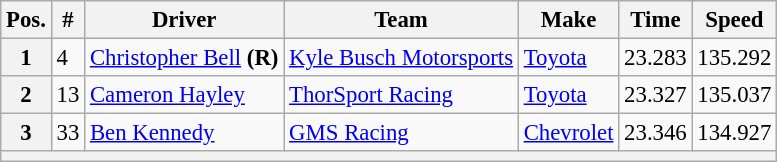<table class="wikitable" style="font-size:95%">
<tr>
<th>Pos.</th>
<th>#</th>
<th>Driver</th>
<th>Team</th>
<th>Make</th>
<th>Time</th>
<th>Speed</th>
</tr>
<tr>
<th>1</th>
<td>4</td>
<td><a href='#'>Christopher Bell</a> <strong>(R)</strong></td>
<td><a href='#'>Kyle Busch Motorsports</a></td>
<td><a href='#'>Toyota</a></td>
<td>23.283</td>
<td>135.292</td>
</tr>
<tr>
<th>2</th>
<td>13</td>
<td><a href='#'>Cameron Hayley</a></td>
<td><a href='#'>ThorSport Racing</a></td>
<td><a href='#'>Toyota</a></td>
<td>23.327</td>
<td>135.037</td>
</tr>
<tr>
<th>3</th>
<td>33</td>
<td><a href='#'>Ben Kennedy</a></td>
<td><a href='#'>GMS Racing</a></td>
<td><a href='#'>Chevrolet</a></td>
<td>23.346</td>
<td>134.927</td>
</tr>
<tr>
<th colspan="7"></th>
</tr>
</table>
